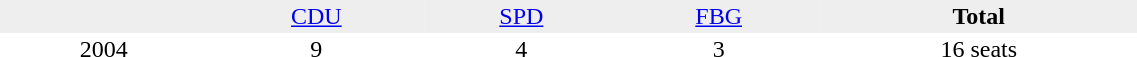<table border="0" cellpadding="2" cellspacing="0" width="60%">
<tr bgcolor="#eeeeee" align="center">
<td></td>
<td><a href='#'>CDU</a></td>
<td><a href='#'>SPD</a></td>
<td><a href='#'>FBG</a></td>
<td><strong>Total</strong></td>
</tr>
<tr align="center">
<td>2004</td>
<td>9</td>
<td>4</td>
<td>3</td>
<td>16 seats</td>
</tr>
</table>
